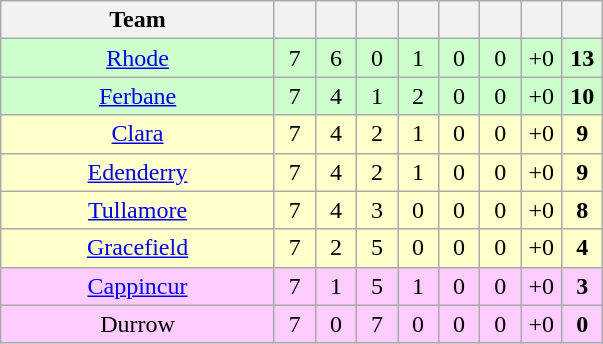<table class="wikitable" style="text-align:center">
<tr>
<th style="width:175px;">Team</th>
<th width="20"></th>
<th width="20"></th>
<th width="20"></th>
<th width="20"></th>
<th width="20"></th>
<th width="20"></th>
<th width="20"></th>
<th width="20"></th>
</tr>
<tr style="background:#cfc;">
<td><a href='#'>Rhode</a></td>
<td>7</td>
<td>6</td>
<td>0</td>
<td>1</td>
<td>0</td>
<td>0</td>
<td>+0</td>
<td><strong>13</strong></td>
</tr>
<tr style="background:#cfc;">
<td><a href='#'>Ferbane</a></td>
<td>7</td>
<td>4</td>
<td>1</td>
<td>2</td>
<td>0</td>
<td>0</td>
<td>+0</td>
<td><strong>10</strong></td>
</tr>
<tr style="background:#ffffcc;">
<td><a href='#'>Clara</a></td>
<td>7</td>
<td>4</td>
<td>2</td>
<td>1</td>
<td>0</td>
<td>0</td>
<td>+0</td>
<td><strong>9</strong></td>
</tr>
<tr style="background:#ffffcc;">
<td><a href='#'>Edenderry</a></td>
<td>7</td>
<td>4</td>
<td>2</td>
<td>1</td>
<td>0</td>
<td>0</td>
<td>+0</td>
<td><strong>9</strong></td>
</tr>
<tr style="background:#ffffcc;">
<td><a href='#'>Tullamore</a></td>
<td>7</td>
<td>4</td>
<td>3</td>
<td>0</td>
<td>0</td>
<td>0</td>
<td>+0</td>
<td><strong>8</strong></td>
</tr>
<tr style="background:#ffffcc;">
<td><a href='#'>Gracefield</a></td>
<td>7</td>
<td>2</td>
<td>5</td>
<td>0</td>
<td>0</td>
<td>0</td>
<td>+0</td>
<td><strong>4</strong></td>
</tr>
<tr style="background:#fcf;">
<td><a href='#'>Cappincur</a></td>
<td>7</td>
<td>1</td>
<td>5</td>
<td>1</td>
<td>0</td>
<td>0</td>
<td>+0</td>
<td><strong>3</strong></td>
</tr>
<tr style="background:#fcf;">
<td>Durrow</td>
<td>7</td>
<td>0</td>
<td>7</td>
<td>0</td>
<td>0</td>
<td>0</td>
<td>+0</td>
<td><strong>0</strong></td>
</tr>
</table>
